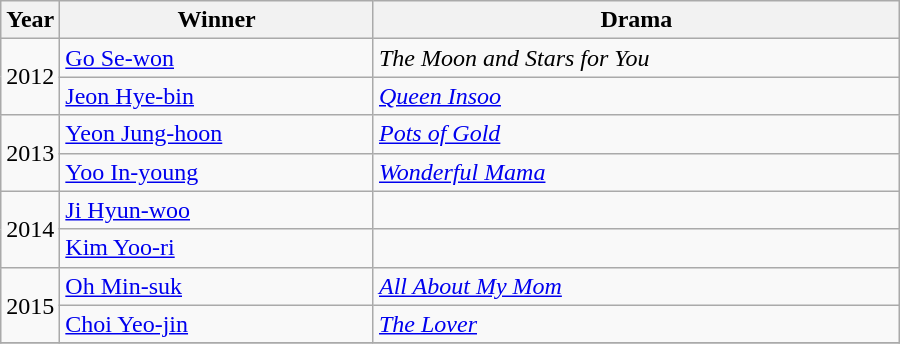<table class="wikitable" style="width:600px">
<tr>
<th width=10>Year</th>
<th>Winner</th>
<th>Drama</th>
</tr>
<tr>
<td rowspan=2>2012</td>
<td><a href='#'>Go Se-won</a></td>
<td><em>The Moon and Stars for You</em></td>
</tr>
<tr>
<td><a href='#'>Jeon Hye-bin</a></td>
<td><em><a href='#'>Queen Insoo</a></em></td>
</tr>
<tr>
<td rowspan=2>2013</td>
<td><a href='#'>Yeon Jung-hoon</a></td>
<td><em><a href='#'>Pots of Gold</a></em></td>
</tr>
<tr>
<td><a href='#'>Yoo In-young</a></td>
<td><em><a href='#'>Wonderful Mama</a></em></td>
</tr>
<tr>
<td rowspan=2>2014</td>
<td><a href='#'>Ji Hyun-woo</a></td>
<td></td>
</tr>
<tr>
<td><a href='#'>Kim Yoo-ri</a></td>
<td></td>
</tr>
<tr>
<td rowspan=2>2015</td>
<td><a href='#'>Oh Min-suk</a></td>
<td><em><a href='#'>All About My Mom</a></em></td>
</tr>
<tr>
<td><a href='#'>Choi Yeo-jin</a></td>
<td><em><a href='#'>The Lover</a></em></td>
</tr>
<tr>
</tr>
</table>
